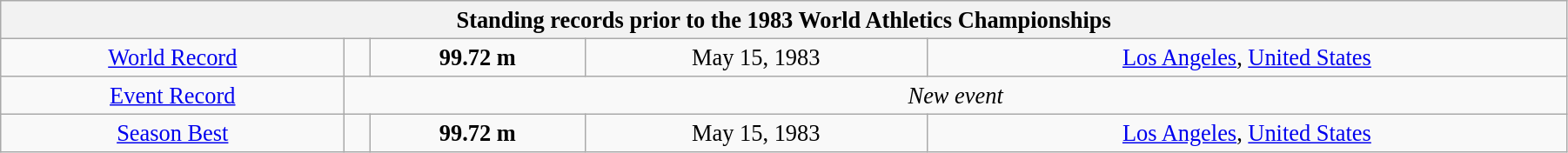<table class="wikitable" style=" text-align:center; font-size:110%;" width="95%">
<tr>
<th colspan="5">Standing records prior to the 1983 World Athletics Championships</th>
</tr>
<tr>
<td><a href='#'>World Record</a></td>
<td></td>
<td><strong>99.72 m</strong></td>
<td>May 15, 1983</td>
<td> <a href='#'>Los Angeles</a>, <a href='#'>United States</a></td>
</tr>
<tr>
<td><a href='#'>Event Record</a></td>
<td colspan="4"><em>New event</em></td>
</tr>
<tr>
<td><a href='#'>Season Best</a></td>
<td></td>
<td><strong>99.72 m</strong></td>
<td>May 15, 1983</td>
<td> <a href='#'>Los Angeles</a>, <a href='#'>United States</a></td>
</tr>
</table>
